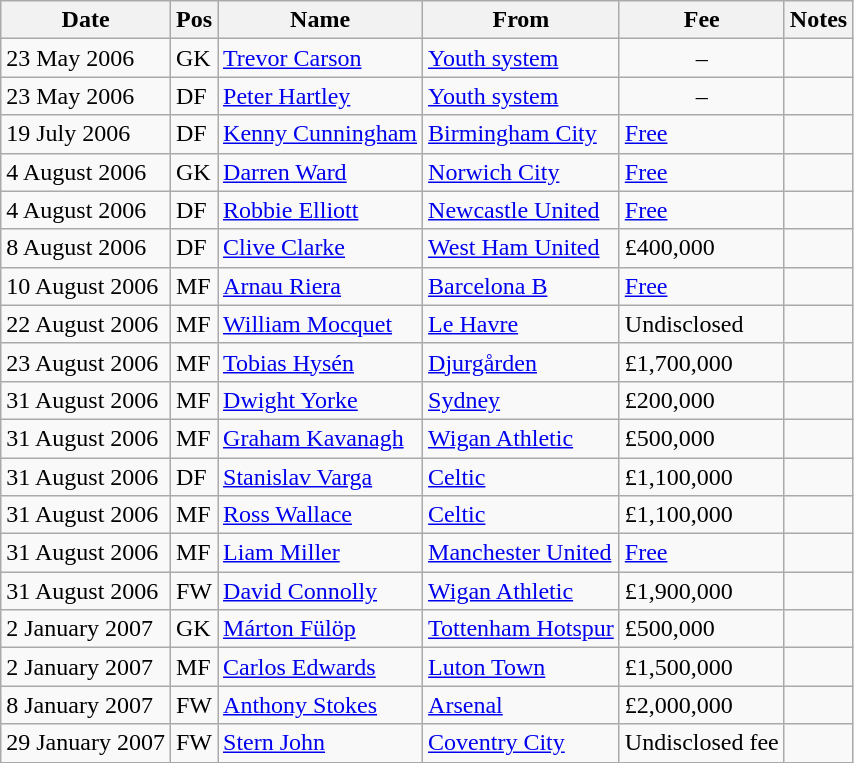<table class="wikitable">
<tr>
<th>Date</th>
<th>Pos</th>
<th>Name</th>
<th>From</th>
<th>Fee</th>
<th>Notes</th>
</tr>
<tr>
<td>23 May 2006</td>
<td>GK</td>
<td><a href='#'>Trevor Carson</a></td>
<td><a href='#'>Youth system</a></td>
<td align="center">–</td>
<td></td>
</tr>
<tr>
<td>23 May 2006</td>
<td>DF</td>
<td><a href='#'>Peter Hartley</a></td>
<td><a href='#'>Youth system</a></td>
<td align="center">–</td>
<td></td>
</tr>
<tr>
<td>19 July 2006</td>
<td>DF</td>
<td><a href='#'>Kenny Cunningham</a></td>
<td><a href='#'>Birmingham City</a></td>
<td><a href='#'>Free</a></td>
<td></td>
</tr>
<tr>
<td>4 August 2006</td>
<td>GK</td>
<td><a href='#'>Darren Ward</a></td>
<td><a href='#'>Norwich City</a></td>
<td><a href='#'>Free</a></td>
<td></td>
</tr>
<tr>
<td>4 August 2006</td>
<td>DF</td>
<td><a href='#'>Robbie Elliott</a></td>
<td><a href='#'>Newcastle United</a></td>
<td><a href='#'>Free</a></td>
<td></td>
</tr>
<tr>
<td>8 August 2006</td>
<td>DF</td>
<td><a href='#'>Clive Clarke</a></td>
<td><a href='#'>West Ham United</a></td>
<td>£400,000</td>
<td></td>
</tr>
<tr>
<td>10 August 2006</td>
<td>MF</td>
<td><a href='#'>Arnau Riera</a></td>
<td><a href='#'>Barcelona B</a></td>
<td><a href='#'>Free</a></td>
<td></td>
</tr>
<tr>
<td>22 August 2006</td>
<td>MF</td>
<td><a href='#'>William Mocquet</a></td>
<td><a href='#'>Le Havre</a></td>
<td>Undisclosed</td>
<td></td>
</tr>
<tr>
<td>23 August 2006</td>
<td>MF</td>
<td><a href='#'>Tobias Hysén</a></td>
<td><a href='#'>Djurgården</a></td>
<td>£1,700,000</td>
<td></td>
</tr>
<tr>
<td>31 August 2006</td>
<td>MF</td>
<td><a href='#'>Dwight Yorke</a></td>
<td><a href='#'>Sydney</a></td>
<td>£200,000</td>
<td></td>
</tr>
<tr>
<td>31 August 2006</td>
<td>MF</td>
<td><a href='#'>Graham Kavanagh</a></td>
<td><a href='#'>Wigan Athletic</a></td>
<td>£500,000</td>
<td></td>
</tr>
<tr>
<td>31 August 2006</td>
<td>DF</td>
<td><a href='#'>Stanislav Varga</a></td>
<td><a href='#'>Celtic</a></td>
<td>£1,100,000</td>
<td></td>
</tr>
<tr>
<td>31 August 2006</td>
<td>MF</td>
<td><a href='#'>Ross Wallace</a></td>
<td><a href='#'>Celtic</a></td>
<td>£1,100,000</td>
<td></td>
</tr>
<tr>
<td>31 August 2006</td>
<td>MF</td>
<td><a href='#'>Liam Miller</a></td>
<td><a href='#'>Manchester United</a></td>
<td><a href='#'>Free</a></td>
<td></td>
</tr>
<tr>
<td>31 August 2006</td>
<td>FW</td>
<td><a href='#'>David Connolly</a></td>
<td><a href='#'>Wigan Athletic</a></td>
<td>£1,900,000</td>
<td></td>
</tr>
<tr>
<td>2 January 2007</td>
<td>GK</td>
<td><a href='#'>Márton Fülöp</a></td>
<td><a href='#'>Tottenham Hotspur</a></td>
<td>£500,000</td>
<td></td>
</tr>
<tr>
<td>2 January 2007</td>
<td>MF</td>
<td><a href='#'>Carlos Edwards</a></td>
<td><a href='#'>Luton Town</a></td>
<td>£1,500,000</td>
<td></td>
</tr>
<tr>
<td>8 January 2007</td>
<td>FW</td>
<td><a href='#'>Anthony Stokes</a></td>
<td><a href='#'>Arsenal</a></td>
<td>£2,000,000</td>
<td></td>
</tr>
<tr>
<td>29 January 2007</td>
<td>FW</td>
<td><a href='#'>Stern John</a></td>
<td><a href='#'>Coventry City</a></td>
<td>Undisclosed fee</td>
<td></td>
</tr>
</table>
